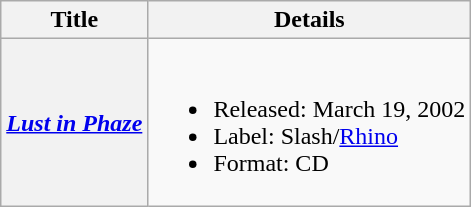<table class="wikitable plainrowheaders">
<tr>
<th scope="col">Title</th>
<th scope="col">Details</th>
</tr>
<tr>
<th scope="row"><em><a href='#'>Lust in Phaze</a></em></th>
<td><br><ul><li>Released: March 19, 2002</li><li>Label: Slash/<a href='#'>Rhino</a></li><li>Format: CD</li></ul></td>
</tr>
</table>
